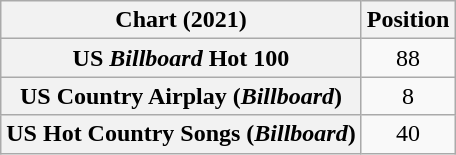<table class="wikitable sortable plainrowheaders" style="text-align:center">
<tr>
<th>Chart (2021)</th>
<th>Position</th>
</tr>
<tr>
<th scope="row">US <em>Billboard</em> Hot 100</th>
<td>88</td>
</tr>
<tr>
<th scope="row">US Country Airplay (<em>Billboard</em>)</th>
<td>8</td>
</tr>
<tr>
<th scope="row">US Hot Country Songs (<em>Billboard</em>)</th>
<td>40</td>
</tr>
</table>
